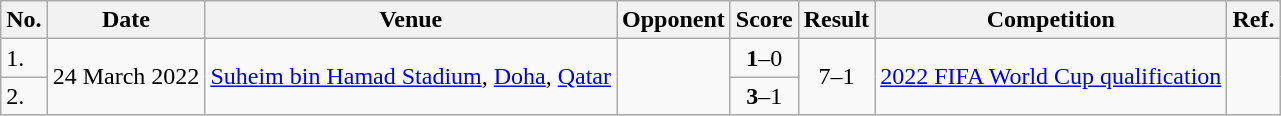<table class="wikitable">
<tr>
<th>No.</th>
<th>Date</th>
<th>Venue</th>
<th>Opponent</th>
<th>Score</th>
<th>Result</th>
<th>Competition</th>
<th>Ref.</th>
</tr>
<tr>
<td>1.</td>
<td rowspan=2>24 March 2022</td>
<td rowspan=2><a href='#'>Suheim bin Hamad Stadium</a>, <a href='#'>Doha</a>, <a href='#'>Qatar</a></td>
<td rowspan=2></td>
<td align=center><strong>1</strong>–0</td>
<td rowspan=2 align=center>7–1</td>
<td rowspan=2><a href='#'>2022 FIFA World Cup qualification</a></td>
<td rowspan=2></td>
</tr>
<tr>
<td>2.</td>
<td align=center><strong>3</strong>–1</td>
</tr>
</table>
